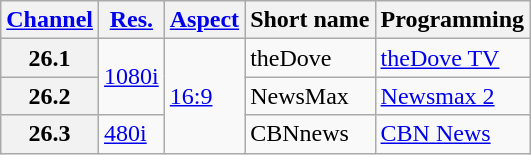<table class="wikitable">
<tr>
<th scope = "col"><a href='#'>Channel</a></th>
<th scope = "col"><a href='#'>Res.</a></th>
<th scope = "col"><a href='#'>Aspect</a></th>
<th scope = "col">Short name</th>
<th scope = "col">Programming</th>
</tr>
<tr>
<th scope = "col">26.1</th>
<td rowspan=2><a href='#'>1080i</a></td>
<td rowspan=3><a href='#'>16:9</a></td>
<td>theDove</td>
<td><a href='#'>theDove TV</a></td>
</tr>
<tr>
<th scope = "col">26.2</th>
<td>NewsMax</td>
<td><a href='#'>Newsmax 2</a></td>
</tr>
<tr>
<th scope = "col">26.3</th>
<td><a href='#'>480i</a></td>
<td>CBNnews</td>
<td><a href='#'>CBN News</a></td>
</tr>
</table>
